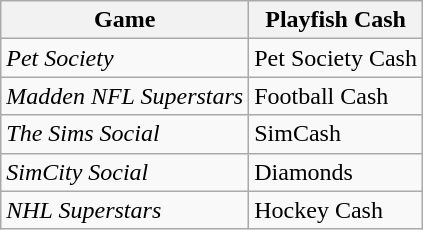<table class="wikitable">
<tr>
<th>Game</th>
<th>Playfish Cash</th>
</tr>
<tr>
<td><em>Pet Society</em></td>
<td>Pet Society Cash</td>
</tr>
<tr>
<td><em>Madden NFL Superstars</em></td>
<td>Football Cash</td>
</tr>
<tr>
<td><em>The Sims Social</em></td>
<td>SimCash</td>
</tr>
<tr>
<td><em>SimCity Social</em></td>
<td>Diamonds</td>
</tr>
<tr>
<td><em>NHL Superstars</em></td>
<td>Hockey Cash</td>
</tr>
</table>
